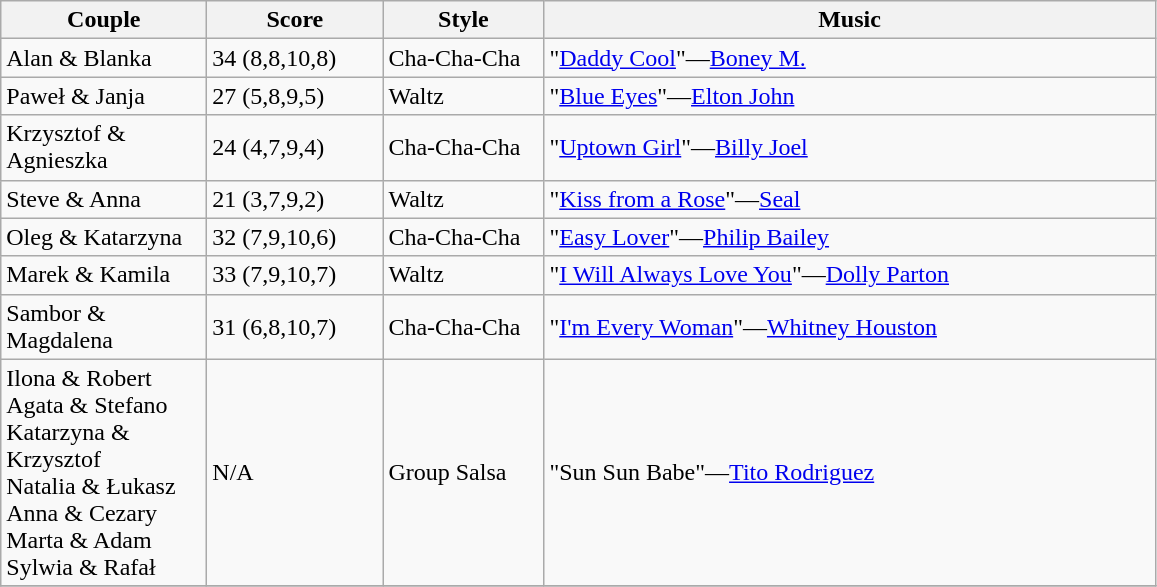<table class="wikitable">
<tr>
<th width="130">Couple</th>
<th width="110">Score</th>
<th width="100">Style</th>
<th width="400">Music</th>
</tr>
<tr>
<td>Alan & Blanka</td>
<td>34 (8,8,10,8)</td>
<td>Cha-Cha-Cha</td>
<td>"<a href='#'>Daddy Cool</a>"—<a href='#'>Boney M.</a></td>
</tr>
<tr>
<td>Paweł & Janja</td>
<td>27 (5,8,9,5)</td>
<td>Waltz</td>
<td>"<a href='#'>Blue Eyes</a>"—<a href='#'>Elton John</a></td>
</tr>
<tr>
<td>Krzysztof & Agnieszka</td>
<td>24 (4,7,9,4)</td>
<td>Cha-Cha-Cha</td>
<td>"<a href='#'>Uptown Girl</a>"—<a href='#'>Billy Joel</a></td>
</tr>
<tr>
<td>Steve & Anna</td>
<td>21 (3,7,9,2)</td>
<td>Waltz</td>
<td>"<a href='#'>Kiss from a Rose</a>"—<a href='#'>Seal</a></td>
</tr>
<tr>
<td>Oleg & Katarzyna</td>
<td>32 (7,9,10,6)</td>
<td>Cha-Cha-Cha</td>
<td>"<a href='#'>Easy Lover</a>"—<a href='#'>Philip Bailey</a></td>
</tr>
<tr>
<td>Marek & Kamila</td>
<td>33 (7,9,10,7)</td>
<td>Waltz</td>
<td>"<a href='#'>I Will Always Love You</a>"—<a href='#'>Dolly Parton</a></td>
</tr>
<tr>
<td>Sambor & Magdalena</td>
<td>31 (6,8,10,7)</td>
<td>Cha-Cha-Cha</td>
<td>"<a href='#'>I'm Every Woman</a>"—<a href='#'>Whitney Houston</a></td>
</tr>
<tr>
<td>Ilona & Robert<br>Agata & Stefano<br>Katarzyna & Krzysztof<br>Natalia & Łukasz<br>Anna & Cezary<br>Marta & Adam<br>Sylwia & Rafał<br></td>
<td>N/A</td>
<td>Group Salsa</td>
<td>"Sun Sun Babe"—<a href='#'>Tito Rodriguez</a></td>
</tr>
<tr>
</tr>
</table>
